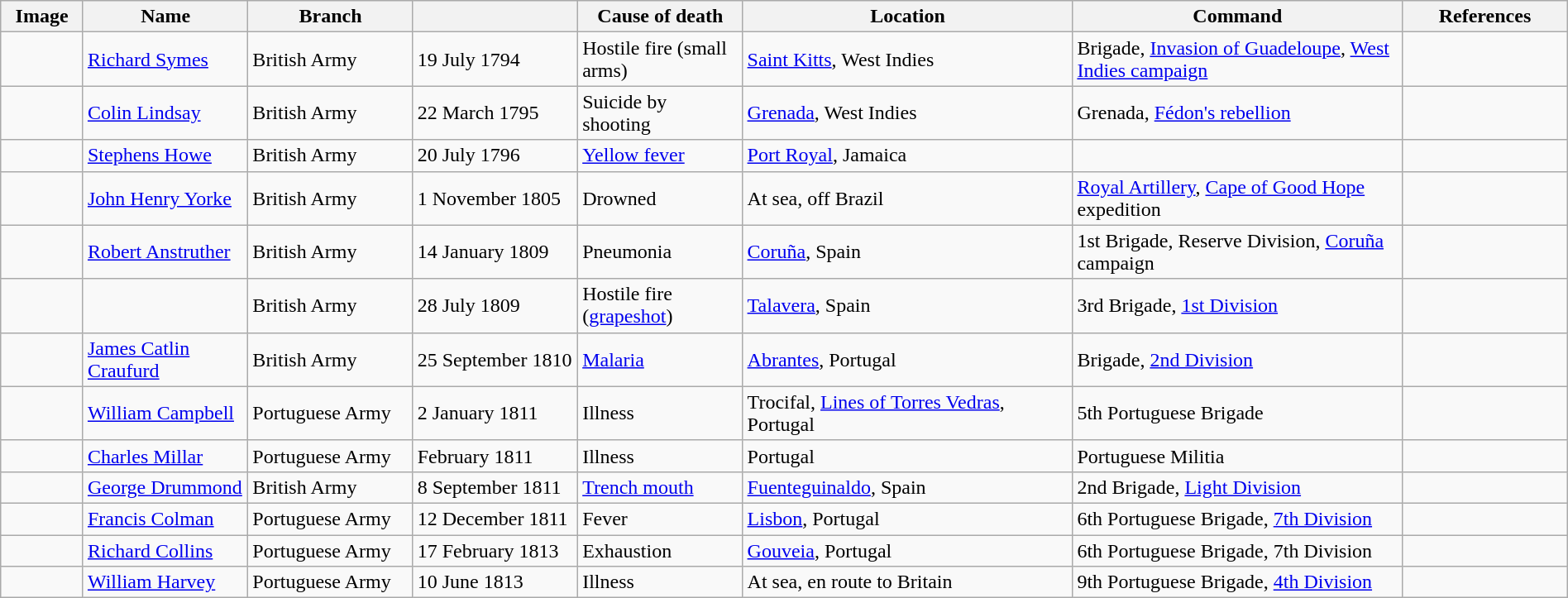<table class="wikitable"width=100%>
<tr>
<th style="width: 5%">Image</th>
<th style="width: 10%">Name</th>
<th style="width: 10%">Branch</th>
<th style="width: 10%"></th>
<th style="width: 10%">Cause of death</th>
<th style="width: 20%">Location</th>
<th style="width: 20%">Command</th>
<th style="width: 10%">References</th>
</tr>
<tr>
<td></td>
<td><a href='#'>Richard Symes</a></td>
<td>British Army</td>
<td>19 July 1794</td>
<td>Hostile fire (small arms)</td>
<td><a href='#'>Saint Kitts</a>, West Indies</td>
<td>Brigade, <a href='#'>Invasion of Guadeloupe</a>, <a href='#'>West Indies campaign</a></td>
<td></td>
</tr>
<tr>
<td></td>
<td><a href='#'>Colin Lindsay</a></td>
<td>British Army</td>
<td>22 March 1795</td>
<td>Suicide by shooting</td>
<td><a href='#'>Grenada</a>, West Indies</td>
<td>Grenada, <a href='#'>Fédon's rebellion</a></td>
<td></td>
</tr>
<tr>
<td></td>
<td><a href='#'>Stephens Howe</a></td>
<td>British Army</td>
<td>20 July 1796</td>
<td><a href='#'>Yellow fever</a></td>
<td><a href='#'>Port Royal</a>, Jamaica</td>
<td></td>
<td></td>
</tr>
<tr>
<td></td>
<td><a href='#'>John Henry Yorke</a></td>
<td>British Army</td>
<td>1 November 1805</td>
<td>Drowned</td>
<td>At sea, off Brazil</td>
<td><a href='#'>Royal Artillery</a>, <a href='#'>Cape of Good Hope</a> expedition</td>
<td></td>
</tr>
<tr>
<td></td>
<td><a href='#'>Robert Anstruther</a></td>
<td>British Army</td>
<td>14 January 1809</td>
<td>Pneumonia</td>
<td><a href='#'>Coruña</a>, Spain</td>
<td>1st Brigade, Reserve Division, <a href='#'>Coruña</a> campaign</td>
<td></td>
</tr>
<tr>
<td></td>
<td></td>
<td>British Army</td>
<td>28 July 1809</td>
<td>Hostile fire (<a href='#'>grapeshot</a>)</td>
<td><a href='#'>Talavera</a>, Spain</td>
<td>3rd Brigade, <a href='#'>1st Division</a></td>
<td></td>
</tr>
<tr>
<td></td>
<td><a href='#'>James Catlin Craufurd</a></td>
<td>British Army</td>
<td>25 September 1810</td>
<td><a href='#'>Malaria</a></td>
<td><a href='#'>Abrantes</a>, Portugal</td>
<td>Brigade, <a href='#'>2nd Division</a></td>
<td></td>
</tr>
<tr>
<td></td>
<td><a href='#'>William Campbell</a></td>
<td>Portuguese Army</td>
<td>2 January 1811</td>
<td>Illness</td>
<td>Trocifal, <a href='#'>Lines of Torres Vedras</a>, Portugal</td>
<td>5th Portuguese Brigade</td>
<td></td>
</tr>
<tr>
<td></td>
<td><a href='#'>Charles Millar</a></td>
<td>Portuguese Army</td>
<td>February 1811</td>
<td>Illness</td>
<td>Portugal</td>
<td>Portuguese Militia</td>
<td></td>
</tr>
<tr>
<td></td>
<td><a href='#'>George Drummond</a></td>
<td>British Army</td>
<td>8 September 1811</td>
<td><a href='#'>Trench mouth</a></td>
<td><a href='#'>Fuenteguinaldo</a>, Spain</td>
<td>2nd Brigade, <a href='#'>Light Division</a></td>
<td></td>
</tr>
<tr>
<td></td>
<td><a href='#'>Francis Colman</a></td>
<td>Portuguese Army</td>
<td>12 December 1811</td>
<td>Fever</td>
<td><a href='#'>Lisbon</a>, Portugal</td>
<td>6th Portuguese Brigade, <a href='#'>7th Division</a></td>
<td></td>
</tr>
<tr>
<td></td>
<td><a href='#'>Richard Collins</a></td>
<td>Portuguese Army</td>
<td>17 February 1813</td>
<td>Exhaustion</td>
<td><a href='#'>Gouveia</a>, Portugal</td>
<td>6th Portuguese Brigade, 7th Division</td>
<td></td>
</tr>
<tr>
<td></td>
<td><a href='#'>William Harvey</a></td>
<td>Portuguese Army</td>
<td>10 June 1813</td>
<td>Illness</td>
<td>At sea, en route to Britain</td>
<td>9th Portuguese Brigade, <a href='#'>4th Division</a></td>
<td></td>
</tr>
</table>
